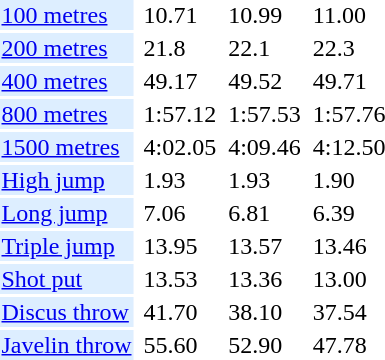<table>
<tr>
<td bgcolor = DDEEFF><a href='#'>100 metres</a></td>
<td></td>
<td>10.71</td>
<td></td>
<td>10.99</td>
<td></td>
<td>11.00</td>
</tr>
<tr>
<td bgcolor = DDEEFF><a href='#'>200 metres</a></td>
<td></td>
<td>21.8</td>
<td></td>
<td>22.1</td>
<td></td>
<td>22.3</td>
</tr>
<tr>
<td bgcolor = DDEEFF><a href='#'>400 metres</a></td>
<td></td>
<td>49.17</td>
<td></td>
<td>49.52</td>
<td></td>
<td>49.71</td>
</tr>
<tr>
<td bgcolor = DDEEFF><a href='#'>800 metres</a></td>
<td></td>
<td>1:57.12</td>
<td></td>
<td>1:57.53</td>
<td></td>
<td>1:57.76</td>
</tr>
<tr>
<td bgcolor = DDEEFF><a href='#'>1500 metres</a></td>
<td></td>
<td>4:02.05</td>
<td></td>
<td>4:09.46</td>
<td></td>
<td>4:12.50</td>
</tr>
<tr>
<td bgcolor = DDEEFF><a href='#'>High jump</a></td>
<td></td>
<td>1.93</td>
<td></td>
<td>1.93</td>
<td></td>
<td>1.90</td>
</tr>
<tr>
<td bgcolor = DDEEFF><a href='#'>Long jump</a></td>
<td></td>
<td>7.06</td>
<td></td>
<td>6.81</td>
<td></td>
<td>6.39</td>
</tr>
<tr>
<td bgcolor = DDEEFF><a href='#'>Triple jump</a></td>
<td></td>
<td>13.95</td>
<td></td>
<td>13.57</td>
<td></td>
<td>13.46</td>
</tr>
<tr>
<td bgcolor = DDEEFF><a href='#'>Shot put</a></td>
<td></td>
<td>13.53</td>
<td></td>
<td>13.36</td>
<td></td>
<td>13.00</td>
</tr>
<tr>
<td bgcolor = DDEEFF><a href='#'>Discus throw</a></td>
<td></td>
<td>41.70</td>
<td></td>
<td>38.10</td>
<td></td>
<td>37.54</td>
</tr>
<tr>
<td bgcolor = DDEEFF><a href='#'>Javelin throw</a></td>
<td></td>
<td>55.60</td>
<td></td>
<td>52.90</td>
<td></td>
<td>47.78</td>
</tr>
</table>
